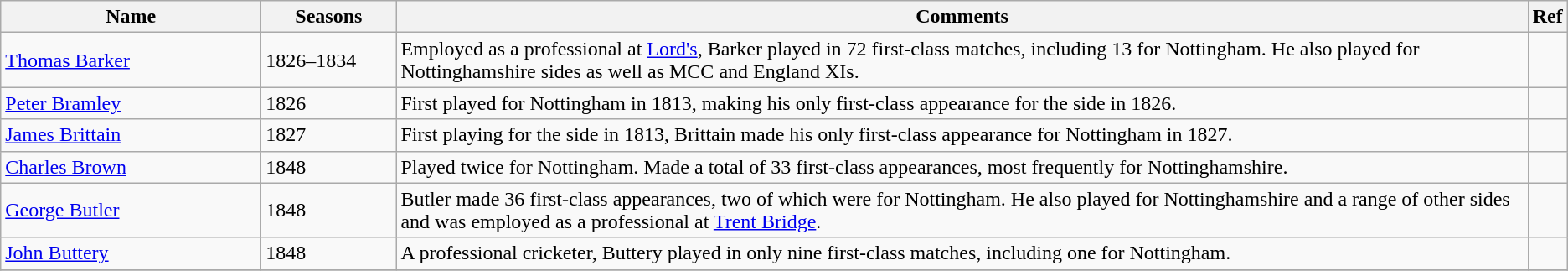<table class="wikitable">
<tr>
<th style="width:200px">Name</th>
<th style="width: 100px">Seasons</th>
<th>Comments</th>
<th>Ref</th>
</tr>
<tr>
<td><a href='#'>Thomas Barker</a></td>
<td>1826–1834</td>
<td>Employed as a professional at <a href='#'>Lord's</a>, Barker played in 72 first-class matches, including 13 for Nottingham. He also played for Nottinghamshire sides as well as MCC and England XIs.</td>
<td></td>
</tr>
<tr>
<td><a href='#'>Peter Bramley</a></td>
<td>1826</td>
<td>First played for Nottingham in 1813, making his only first-class appearance for the side in 1826.</td>
<td></td>
</tr>
<tr>
<td><a href='#'>James Brittain</a></td>
<td>1827</td>
<td>First playing for the side in 1813, Brittain made his only first-class appearance for Nottingham in 1827.</td>
<td></td>
</tr>
<tr>
<td><a href='#'>Charles Brown</a></td>
<td>1848</td>
<td>Played twice for Nottingham. Made a total of 33 first-class appearances, most frequently for Nottinghamshire.</td>
<td></td>
</tr>
<tr>
<td><a href='#'>George Butler</a></td>
<td>1848</td>
<td>Butler made 36 first-class appearances, two of which were for Nottingham. He also played for Nottinghamshire and a range of other sides and was employed as a professional at <a href='#'>Trent Bridge</a>.</td>
<td></td>
</tr>
<tr>
<td><a href='#'>John Buttery</a></td>
<td>1848</td>
<td>A professional cricketer, Buttery played in only nine first-class matches, including one for Nottingham.</td>
<td></td>
</tr>
<tr>
</tr>
</table>
